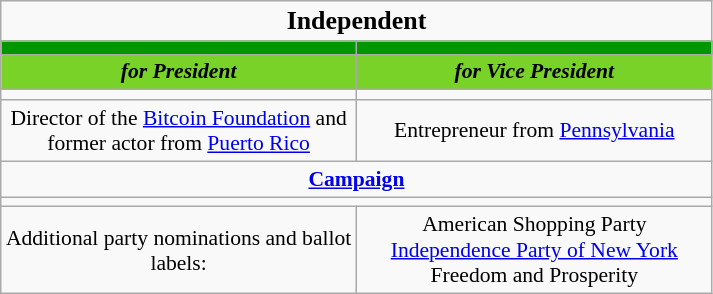<table class="wikitable" style="font-size:90%; text-align:center;">
<tr>
<td colspan=2><big><strong>Independent</strong></big></td>
</tr>
<tr>
<th style="font-size:135%; background:#009600"></th>
<th style="font-size:135%; background:#009600"></th>
</tr>
<tr style="color:#000; background:#78D228; font-size:100%;">
<td><strong><em>for President</em></strong></td>
<td><strong><em>for Vice President</em></strong></td>
</tr>
<tr>
<td></td>
<td></td>
</tr>
<tr>
<td style=width:16em>Director of the <a href='#'>Bitcoin Foundation</a> and former actor from <a href='#'>Puerto Rico</a></td>
<td style=width:16em>Entrepreneur from <a href='#'>Pennsylvania</a></td>
</tr>
<tr>
<td colspan=2><a href='#'><strong>Campaign</strong></a></td>
</tr>
<tr>
<td colspan=2></td>
</tr>
<tr>
<td style=width:16em>Additional party nominations and ballot labels:</td>
<td style=width:16em>American Shopping Party<br><a href='#'>Independence Party of New York</a><br>Freedom and Prosperity</td>
</tr>
</table>
